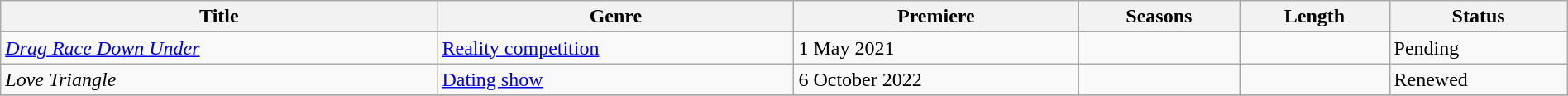<table class="wikitable sortable" style="width:100%;">
<tr>
<th>Title</th>
<th>Genre</th>
<th>Premiere</th>
<th>Seasons</th>
<th>Length</th>
<th>Status</th>
</tr>
<tr>
<td><em><a href='#'>Drag Race Down Under</a></em></td>
<td><a href='#'>Reality competition</a></td>
<td>1 May 2021</td>
<td></td>
<td></td>
<td>Pending</td>
</tr>
<tr>
<td><em>Love Triangle</em></td>
<td><a href='#'>Dating show</a></td>
<td>6 October 2022</td>
<td></td>
<td></td>
<td>Renewed</td>
</tr>
<tr>
</tr>
</table>
